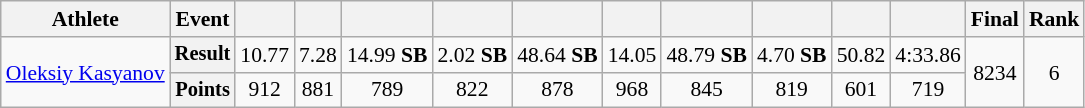<table class="wikitable" style="font-size:90%">
<tr>
<th>Athlete</th>
<th>Event</th>
<th></th>
<th></th>
<th></th>
<th></th>
<th></th>
<th></th>
<th></th>
<th></th>
<th></th>
<th></th>
<th>Final</th>
<th>Rank</th>
</tr>
<tr style=text-align:center>
<td rowspan=2 style=text-align:left><a href='#'>Oleksiy Kasyanov</a></td>
<th style="font-size:95%">Result</th>
<td>10.77</td>
<td>7.28</td>
<td>14.99 <strong>SB</strong></td>
<td>2.02 <strong>SB</strong></td>
<td>48.64 <strong>SB</strong></td>
<td>14.05</td>
<td>48.79 <strong>SB</strong></td>
<td>4.70 <strong>SB</strong></td>
<td>50.82</td>
<td>4:33.86</td>
<td rowspan=2>8234</td>
<td rowspan=2>6</td>
</tr>
<tr style=text-align:center>
<th style="font-size:95%">Points</th>
<td>912</td>
<td>881</td>
<td>789</td>
<td>822</td>
<td>878</td>
<td>968</td>
<td>845</td>
<td>819</td>
<td>601</td>
<td>719</td>
</tr>
</table>
